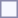<table style="border:1px solid #8888aa; background-color:#f7f8ff; padding:5px; font-size:95%; margin: 0px 12px 12px 0px;">
</table>
